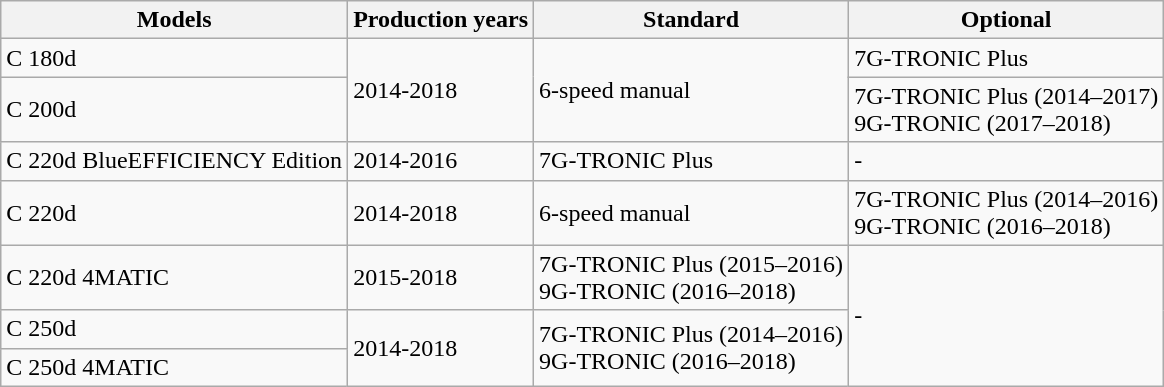<table class="wikitable">
<tr>
<th>Models</th>
<th>Production years</th>
<th>Standard</th>
<th>Optional</th>
</tr>
<tr>
<td>C 180d</td>
<td rowspan="2">2014-2018</td>
<td rowspan="2">6-speed manual</td>
<td>7G-TRONIC Plus</td>
</tr>
<tr>
<td>C 200d</td>
<td>7G-TRONIC Plus (2014–2017)<br>9G-TRONIC (2017–2018)</td>
</tr>
<tr>
<td>C 220d BlueEFFICIENCY Edition</td>
<td>2014-2016</td>
<td>7G-TRONIC Plus</td>
<td>-</td>
</tr>
<tr>
<td>C 220d</td>
<td>2014-2018</td>
<td>6-speed manual</td>
<td>7G-TRONIC Plus (2014–2016)<br>9G-TRONIC (2016–2018)</td>
</tr>
<tr>
<td>C 220d 4MATIC</td>
<td>2015-2018</td>
<td>7G-TRONIC Plus (2015–2016)<br>9G-TRONIC (2016–2018)</td>
<td rowspan="3">-</td>
</tr>
<tr>
<td>C 250d</td>
<td rowspan="2">2014-2018</td>
<td rowspan="2">7G-TRONIC Plus (2014–2016)<br>9G-TRONIC (2016–2018)</td>
</tr>
<tr>
<td>C 250d 4MATIC</td>
</tr>
</table>
